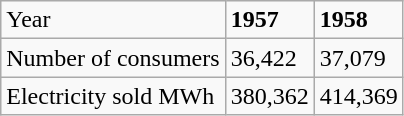<table class="wikitable">
<tr>
<td>Year</td>
<td><strong>1957</strong></td>
<td><strong>1958</strong></td>
</tr>
<tr>
<td>Number of consumers</td>
<td>36,422</td>
<td>37,079</td>
</tr>
<tr>
<td>Electricity sold MWh</td>
<td>380,362</td>
<td>414,369</td>
</tr>
</table>
